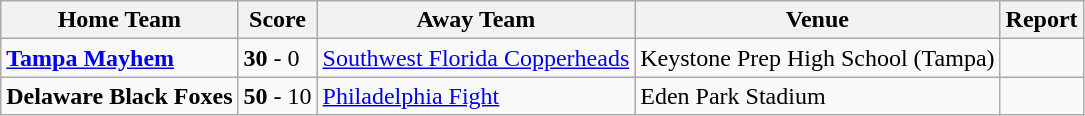<table class="wikitable">
<tr>
<th>Home Team</th>
<th>Score</th>
<th>Away Team</th>
<th>Venue</th>
<th>Report</th>
</tr>
<tr>
<td><strong> <a href='#'>Tampa Mayhem</a></strong></td>
<td><strong>30</strong> - 0</td>
<td> <a href='#'>Southwest Florida Copperheads</a></td>
<td>Keystone Prep High School (Tampa)</td>
<td></td>
</tr>
<tr>
<td><strong> Delaware Black Foxes</strong></td>
<td><strong>50</strong> - 10</td>
<td> <a href='#'>Philadelphia Fight</a></td>
<td>Eden Park Stadium</td>
<td></td>
</tr>
</table>
